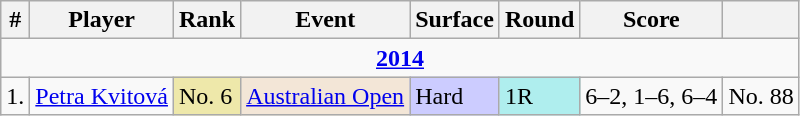<table class="wikitable sortable">
<tr>
<th>#</th>
<th>Player</th>
<th>Rank</th>
<th>Event</th>
<th>Surface</th>
<th>Round</th>
<th>Score</th>
<th></th>
</tr>
<tr>
<td colspan=8 style=text-align:center><strong><a href='#'>2014</a></strong></td>
</tr>
<tr>
<td>1.</td>
<td> <a href='#'>Petra Kvitová</a></td>
<td bgcolor=EEE8AA>No. 6</td>
<td bgcolor=f3e6d7><a href='#'>Australian Open</a></td>
<td bgcolor=CCCCFF>Hard</td>
<td bgcolor=AFEEEE>1R</td>
<td>6–2, 1–6, 6–4</td>
<td>No. 88</td>
</tr>
</table>
